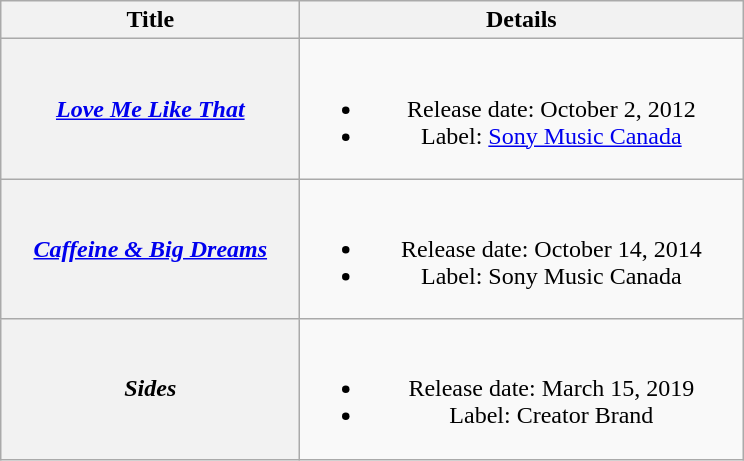<table class="wikitable plainrowheaders" style="text-align:center;">
<tr>
<th style="width:12em;">Title</th>
<th style="width:18em;">Details</th>
</tr>
<tr>
<th scope="row"><em><a href='#'>Love Me Like That</a></em></th>
<td><br><ul><li>Release date: October 2, 2012</li><li>Label: <a href='#'>Sony Music Canada</a></li></ul></td>
</tr>
<tr>
<th scope="row"><em><a href='#'>Caffeine & Big Dreams</a></em></th>
<td><br><ul><li>Release date: October 14, 2014</li><li>Label: Sony Music Canada</li></ul></td>
</tr>
<tr>
<th scope="row"><em>Sides</em></th>
<td><br><ul><li>Release date: March 15, 2019</li><li>Label: Creator Brand</li></ul></td>
</tr>
</table>
